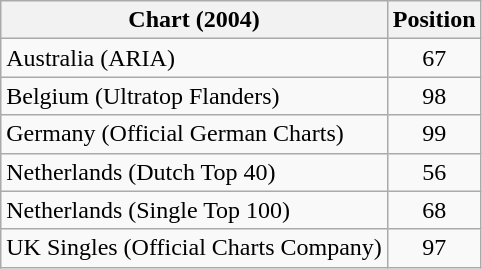<table class="wikitable sortable">
<tr>
<th>Chart (2004)</th>
<th>Position</th>
</tr>
<tr>
<td>Australia (ARIA)</td>
<td align="center">67</td>
</tr>
<tr>
<td>Belgium (Ultratop Flanders)</td>
<td align="center">98</td>
</tr>
<tr>
<td>Germany (Official German Charts)</td>
<td align="center">99</td>
</tr>
<tr>
<td>Netherlands (Dutch Top 40)</td>
<td align="center">56</td>
</tr>
<tr>
<td>Netherlands (Single Top 100)</td>
<td align="center">68</td>
</tr>
<tr>
<td>UK Singles (Official Charts Company)</td>
<td align="center">97</td>
</tr>
</table>
